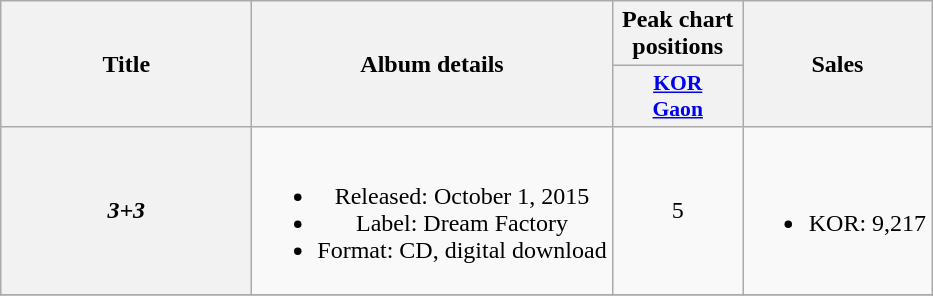<table class="wikitable plainrowheaders" style="text-align:center;">
<tr>
<th scope="col" rowspan="2" style="width:10em;">Title</th>
<th scope="col" rowspan="2">Album details</th>
<th scope="col" colspan="1" style="width:5em;">Peak chart positions</th>
<th scope="col" rowspan="2">Sales</th>
</tr>
<tr>
<th style="width:3em;font-size:90%;"><a href='#'>KOR<br>Gaon</a><br></th>
</tr>
<tr>
<th scope="row"><em>3+3</em></th>
<td><br><ul><li>Released: October 1, 2015</li><li>Label: Dream Factory</li><li>Format: CD, digital download</li></ul></td>
<td>5</td>
<td><br><ul><li>KOR: 9,217</li></ul></td>
</tr>
<tr>
</tr>
</table>
